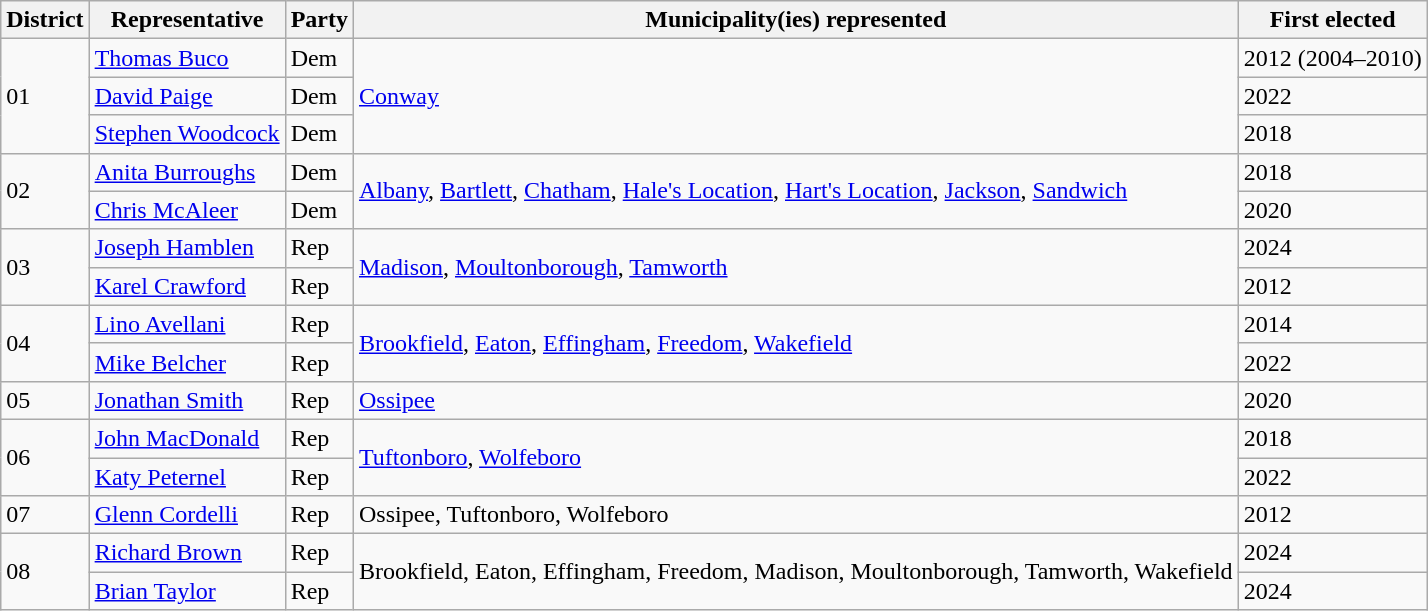<table class="wikitable sortable">
<tr>
<th>District</th>
<th>Representative</th>
<th>Party</th>
<th>Municipality(ies) represented</th>
<th>First elected</th>
</tr>
<tr>
<td rowspan=3>01</td>
<td><a href='#'>Thomas Buco</a></td>
<td>Dem</td>
<td rowspan=3><a href='#'>Conway</a></td>
<td>2012 (2004–2010)</td>
</tr>
<tr>
<td><a href='#'>David Paige</a></td>
<td>Dem</td>
<td>2022</td>
</tr>
<tr>
<td><a href='#'>Stephen Woodcock</a></td>
<td>Dem</td>
<td>2018</td>
</tr>
<tr>
<td rowspan=2>02</td>
<td><a href='#'>Anita Burroughs</a></td>
<td>Dem</td>
<td rowspan=2><a href='#'>Albany</a>, <a href='#'>Bartlett</a>,  <a href='#'>Chatham</a>, <a href='#'>Hale's Location</a>, <a href='#'>Hart's Location</a>,  <a href='#'>Jackson</a>, <a href='#'>Sandwich</a></td>
<td>2018</td>
</tr>
<tr>
<td><a href='#'>Chris McAleer</a></td>
<td>Dem</td>
<td>2020</td>
</tr>
<tr>
<td rowspan=2>03</td>
<td><a href='#'>Joseph Hamblen</a></td>
<td>Rep</td>
<td rowspan=2><a href='#'>Madison</a>, <a href='#'>Moultonborough</a>, <a href='#'>Tamworth</a></td>
<td>2024</td>
</tr>
<tr>
<td><a href='#'>Karel Crawford</a></td>
<td>Rep</td>
<td>2012</td>
</tr>
<tr>
<td rowspan=2>04</td>
<td><a href='#'>Lino Avellani</a></td>
<td>Rep</td>
<td rowspan=2><a href='#'>Brookfield</a>, <a href='#'>Eaton</a>, <a href='#'>Effingham</a>, <a href='#'>Freedom</a>, <a href='#'>Wakefield</a></td>
<td>2014</td>
</tr>
<tr>
<td><a href='#'>Mike Belcher</a></td>
<td>Rep</td>
<td>2022</td>
</tr>
<tr>
<td>05</td>
<td><a href='#'>Jonathan Smith</a></td>
<td>Rep</td>
<td><a href='#'>Ossipee</a></td>
<td>2020</td>
</tr>
<tr>
<td rowspan=2>06</td>
<td><a href='#'>John MacDonald</a></td>
<td>Rep</td>
<td rowspan=2><a href='#'>Tuftonboro</a>, <a href='#'>Wolfeboro</a></td>
<td>2018</td>
</tr>
<tr>
<td><a href='#'>Katy Peternel</a></td>
<td>Rep</td>
<td>2022</td>
</tr>
<tr>
<td>07</td>
<td><a href='#'>Glenn Cordelli</a></td>
<td>Rep</td>
<td>Ossipee, Tuftonboro, Wolfeboro</td>
<td>2012</td>
</tr>
<tr>
<td rowspan=2>08</td>
<td><a href='#'>Richard Brown</a></td>
<td>Rep</td>
<td rowspan=2>Brookfield, Eaton, Effingham, Freedom, Madison, Moultonborough, Tamworth, Wakefield</td>
<td>2024</td>
</tr>
<tr>
<td><a href='#'>Brian Taylor</a></td>
<td>Rep</td>
<td>2024</td>
</tr>
</table>
